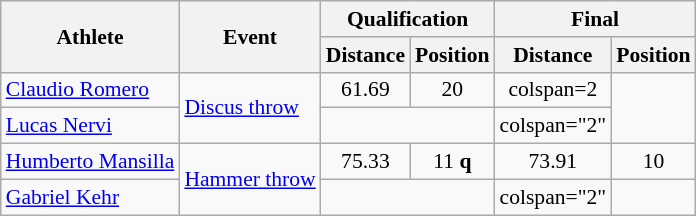<table class="wikitable" style="font-size:90%">
<tr>
<th rowspan="2">Athlete</th>
<th rowspan="2">Event</th>
<th colspan="2">Qualification</th>
<th colspan="2">Final</th>
</tr>
<tr>
<th>Distance</th>
<th>Position</th>
<th>Distance</th>
<th>Position</th>
</tr>
<tr style=text-align:center>
<td style=text-align:left><a href='#'>Claudio Romero</a></td>
<td style=text-align:left rowspan="2"><a href='#'>Discus throw</a></td>
<td>61.69</td>
<td>20</td>
<td>colspan=2</td>
</tr>
<tr style=text-align:center>
<td style=text-align:left><a href='#'>Lucas Nervi</a></td>
<td colspan="2"></td>
<td>colspan="2" </td>
</tr>
<tr style=text-align:center>
<td style=text-align:left><a href='#'>Humberto Mansilla</a></td>
<td style=text-align:left rowspan="2"><a href='#'>Hammer throw</a></td>
<td>75.33</td>
<td>11 <strong>q</strong></td>
<td>73.91</td>
<td>10</td>
</tr>
<tr style=text-align:center>
<td style=text-align:left><a href='#'>Gabriel Kehr</a></td>
<td colspan="2"></td>
<td>colspan="2" </td>
</tr>
</table>
